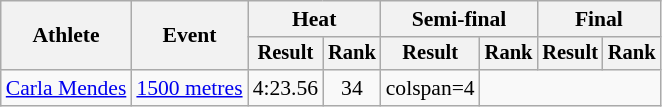<table class="wikitable" style="font-size:90%">
<tr>
<th rowspan="2">Athlete</th>
<th rowspan="2">Event</th>
<th colspan="2">Heat</th>
<th colspan="2">Semi-final</th>
<th colspan="2">Final</th>
</tr>
<tr style="font-size:95%">
<th>Result</th>
<th>Rank</th>
<th>Result</th>
<th>Rank</th>
<th>Result</th>
<th>Rank</th>
</tr>
<tr style=text-align:center>
<td style=text-align:left><a href='#'>Carla Mendes</a></td>
<td style=text-align:left><a href='#'>1500 metres</a></td>
<td>4:23.56</td>
<td>34</td>
<td>colspan=4 </td>
</tr>
</table>
